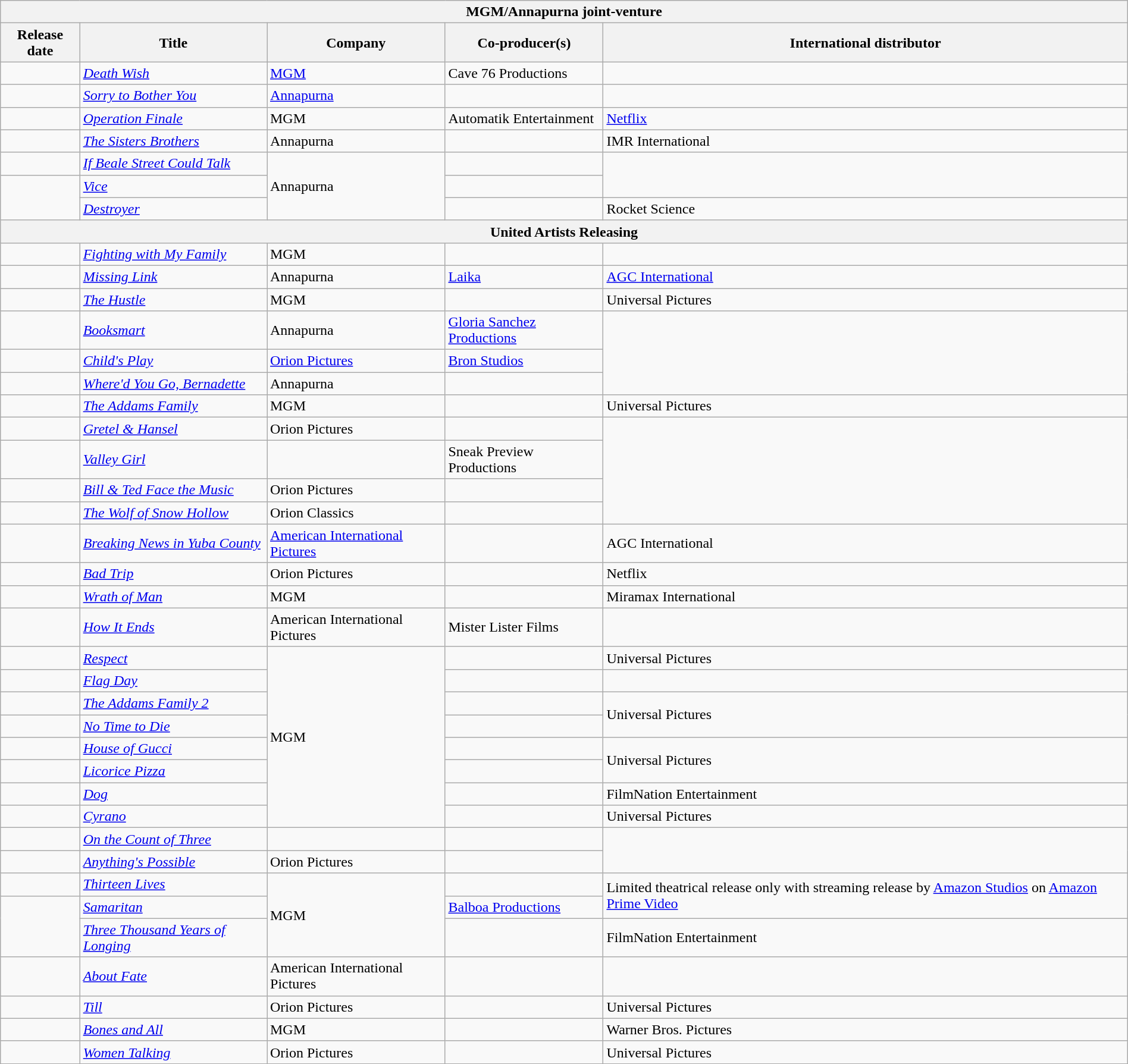<table class="wikitable" style="width: 100%">
<tr>
<th colspan="5">MGM/Annapurna joint-venture</th>
</tr>
<tr>
<th>Release date</th>
<th>Title</th>
<th>Company</th>
<th>Co-producer(s)</th>
<th>International distributor</th>
</tr>
<tr>
<td></td>
<td><em><a href='#'>Death Wish</a></em></td>
<td><a href='#'>MGM</a></td>
<td>Cave 76 Productions</td>
</tr>
<tr>
<td></td>
<td><em><a href='#'>Sorry to Bother You</a></em></td>
<td><a href='#'>Annapurna</a></td>
<td></td>
<td></td>
</tr>
<tr>
<td></td>
<td><em><a href='#'>Operation Finale</a></em></td>
<td>MGM</td>
<td>Automatik Entertainment</td>
<td><a href='#'>Netflix</a></td>
</tr>
<tr>
<td></td>
<td><em><a href='#'>The Sisters Brothers</a></em></td>
<td>Annapurna</td>
<td></td>
<td>IMR International</td>
</tr>
<tr>
<td></td>
<td><em><a href='#'>If Beale Street Could Talk</a></em></td>
<td rowspan="3">Annapurna</td>
<td></td>
</tr>
<tr>
<td rowspan=2></td>
<td><em><a href='#'>Vice</a></em></td>
<td></td>
</tr>
<tr>
<td><em><a href='#'>Destroyer</a></em></td>
<td></td>
<td>Rocket Science</td>
</tr>
<tr>
<th colspan="5">United Artists Releasing</th>
</tr>
<tr>
<td></td>
<td><em><a href='#'>Fighting with My Family</a></em></td>
<td>MGM</td>
<td></td>
<td></td>
</tr>
<tr>
<td></td>
<td><em><a href='#'>Missing Link</a></em></td>
<td>Annapurna</td>
<td><a href='#'>Laika</a></td>
<td><a href='#'>AGC International</a></td>
</tr>
<tr>
<td></td>
<td><em><a href='#'>The Hustle</a></em></td>
<td>MGM</td>
<td></td>
<td>Universal Pictures</td>
</tr>
<tr>
<td></td>
<td><em><a href='#'>Booksmart</a></em></td>
<td>Annapurna</td>
<td><a href='#'>Gloria Sanchez Productions</a></td>
</tr>
<tr>
<td></td>
<td><em><a href='#'>Child's Play</a></em></td>
<td><a href='#'>Orion Pictures</a></td>
<td><a href='#'>Bron Studios</a></td>
</tr>
<tr>
<td></td>
<td><em><a href='#'>Where'd You Go, Bernadette</a></em></td>
<td>Annapurna</td>
<td></td>
</tr>
<tr>
<td></td>
<td><em><a href='#'>The Addams Family</a></em></td>
<td>MGM</td>
<td></td>
<td>Universal Pictures</td>
</tr>
<tr>
<td></td>
<td><em><a href='#'>Gretel & Hansel</a></em></td>
<td>Orion Pictures</td>
<td></td>
</tr>
<tr>
<td></td>
<td><em><a href='#'>Valley Girl</a></em></td>
<td></td>
<td>Sneak Preview Productions</td>
</tr>
<tr>
<td></td>
<td><em><a href='#'>Bill & Ted Face the Music</a></em></td>
<td>Orion Pictures</td>
<td></td>
</tr>
<tr>
<td></td>
<td><em><a href='#'>The Wolf of Snow Hollow</a></em></td>
<td>Orion Classics</td>
<td></td>
</tr>
<tr>
<td></td>
<td><em><a href='#'>Breaking News in Yuba County</a></em></td>
<td><a href='#'>American International Pictures</a></td>
<td></td>
<td>AGC International</td>
</tr>
<tr>
<td></td>
<td><em><a href='#'>Bad Trip</a></em></td>
<td>Orion Pictures</td>
<td></td>
<td>Netflix</td>
</tr>
<tr>
<td></td>
<td><em><a href='#'>Wrath of Man</a></em></td>
<td>MGM</td>
<td></td>
<td>Miramax International</td>
</tr>
<tr>
<td></td>
<td><em><a href='#'>How It Ends</a></em></td>
<td>American International Pictures</td>
<td>Mister Lister Films</td>
</tr>
<tr>
<td></td>
<td><em><a href='#'>Respect</a></em></td>
<td rowspan="8">MGM</td>
<td></td>
<td>Universal Pictures</td>
</tr>
<tr>
<td></td>
<td><em><a href='#'>Flag Day</a></em></td>
<td></td>
<td></td>
</tr>
<tr>
<td></td>
<td><em><a href='#'>The Addams Family 2</a></em></td>
<td></td>
<td rowspan="2">Universal Pictures</td>
</tr>
<tr>
<td></td>
<td><em><a href='#'>No Time to Die</a></em></td>
<td></td>
</tr>
<tr>
<td></td>
<td><em><a href='#'>House of Gucci</a></em></td>
<td></td>
<td rowspan="2">Universal Pictures</td>
</tr>
<tr>
<td></td>
<td><em><a href='#'>Licorice Pizza</a></em></td>
<td></td>
</tr>
<tr>
<td></td>
<td><em><a href='#'>Dog</a></em></td>
<td></td>
<td>FilmNation Entertainment</td>
</tr>
<tr>
<td></td>
<td><em><a href='#'>Cyrano</a></em></td>
<td></td>
<td>Universal Pictures</td>
</tr>
<tr>
<td></td>
<td><em><a href='#'>On the Count of Three</a></em></td>
<td></td>
<td></td>
</tr>
<tr>
<td></td>
<td><em><a href='#'>Anything's Possible</a></em></td>
<td>Orion Pictures</td>
<td></td>
</tr>
<tr>
<td></td>
<td><em><a href='#'>Thirteen Lives</a></em></td>
<td rowspan="3">MGM</td>
<td></td>
<td rowspan="2">Limited theatrical release only with streaming release by <a href='#'>Amazon Studios</a> on <a href='#'>Amazon Prime Video</a></td>
</tr>
<tr>
<td rowspan="2"></td>
<td><em><a href='#'>Samaritan</a></em></td>
<td><a href='#'>Balboa Productions</a></td>
</tr>
<tr>
<td><em><a href='#'>Three Thousand Years of Longing</a></em></td>
<td></td>
<td>FilmNation Entertainment</td>
</tr>
<tr>
<td></td>
<td><em><a href='#'>About Fate</a></em></td>
<td>American International Pictures</td>
<td></td>
</tr>
<tr>
<td></td>
<td><em><a href='#'>Till</a></em></td>
<td>Orion Pictures</td>
<td></td>
<td>Universal Pictures</td>
</tr>
<tr>
<td></td>
<td><em><a href='#'>Bones and All</a></em></td>
<td>MGM</td>
<td></td>
<td>Warner Bros. Pictures</td>
</tr>
<tr>
<td></td>
<td><em><a href='#'>Women Talking</a></em></td>
<td>Orion Pictures</td>
<td></td>
<td>Universal Pictures</td>
</tr>
<tr>
</tr>
</table>
